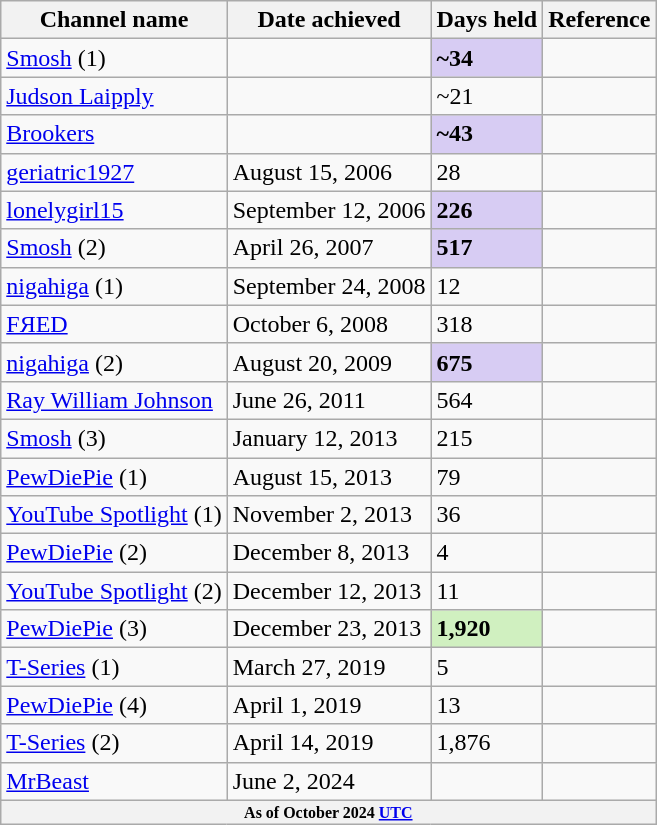<table class="wikitable sortable defaultcenter col1left col2right">
<tr>
<th scope="col">Channel name</th>
<th scope="col" data-sort-type="usLongDate">Date achieved</th>
<th scope="col">Days held</th>
<th scope="col">Reference</th>
</tr>
<tr>
<td><a href='#'>Smosh</a> (1)</td>
<td></td>
<td style="background:#d7ccf3;"><strong>~34</strong></td>
<td></td>
</tr>
<tr>
<td><a href='#'>Judson Laipply</a></td>
<td></td>
<td>~21</td>
<td></td>
</tr>
<tr>
<td><a href='#'>Brookers</a></td>
<td></td>
<td style="background:#d7ccf3;"><strong>~43</strong></td>
<td></td>
</tr>
<tr>
<td><a href='#'>geriatric1927</a></td>
<td>August 15, 2006</td>
<td>28</td>
<td></td>
</tr>
<tr>
<td><a href='#'>lonelygirl15</a></td>
<td>September 12, 2006</td>
<td style="background:#d7ccf3;"><strong>226</strong></td>
<td></td>
</tr>
<tr>
<td><a href='#'>Smosh</a> (2)</td>
<td>April 26, 2007</td>
<td style="background:#d7ccf3;"><strong>517</strong></td>
<td></td>
</tr>
<tr>
<td><a href='#'>nigahiga</a> (1)</td>
<td>September 24, 2008</td>
<td>12</td>
<td></td>
</tr>
<tr>
<td><a href='#'>FЯED</a></td>
<td>October 6, 2008</td>
<td>318</td>
<td></td>
</tr>
<tr>
<td><a href='#'>nigahiga</a> (2)</td>
<td>August 20, 2009</td>
<td style="background:#d7ccf3;"><strong>675</strong></td>
<td></td>
</tr>
<tr>
<td><a href='#'>Ray William Johnson</a></td>
<td>June 26, 2011</td>
<td>564</td>
<td></td>
</tr>
<tr>
<td><a href='#'>Smosh</a> (3)</td>
<td>January 12, 2013</td>
<td>215</td>
<td></td>
</tr>
<tr>
<td><a href='#'>PewDiePie</a> (1)</td>
<td>August 15, 2013</td>
<td>79</td>
<td></td>
</tr>
<tr>
<td><a href='#'>YouTube Spotlight</a> (1)</td>
<td>November 2, 2013</td>
<td>36</td>
<td></td>
</tr>
<tr>
<td><a href='#'>PewDiePie</a> (2)</td>
<td>December 8, 2013</td>
<td>4</td>
<td></td>
</tr>
<tr>
<td><a href='#'>YouTube Spotlight</a> (2)</td>
<td>December 12, 2013</td>
<td>11</td>
<td></td>
</tr>
<tr>
<td><a href='#'>PewDiePie</a> (3)</td>
<td>December 23, 2013</td>
<td style="background:#d0f0c0;"><strong>1,920</strong></td>
<td></td>
</tr>
<tr>
<td><a href='#'>T-Series</a> (1)</td>
<td>March 27, 2019</td>
<td>5</td>
<td></td>
</tr>
<tr>
<td><a href='#'>PewDiePie</a> (4)</td>
<td>April 1, 2019</td>
<td>13</td>
<td></td>
</tr>
<tr>
<td><a href='#'>T-Series</a> (2)</td>
<td>April 14, 2019</td>
<td>1,876</td>
<td></td>
</tr>
<tr>
<td><a href='#'>MrBeast</a></td>
<td>June 2, 2024</td>
<td></td>
<td></td>
</tr>
<tr>
<th scope="row" colspan="4" style="; font-size:8pt;">As of October 2024 <a href='#'>UTC</a></th>
</tr>
</table>
